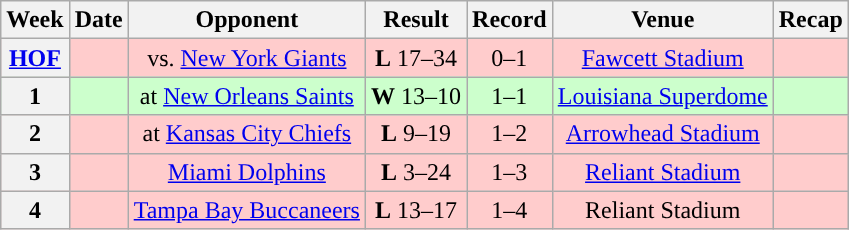<table class="wikitable" style="text-align:center">
<tr>
<th>Week</th>
<th>Date</th>
<th>Opponent</th>
<th>Result</th>
<th>Record</th>
<th>Venue</th>
<th>Recap</th>
</tr>
<tr style="background:#fcc">
<th><a href='#'>HOF</a></th>
<td></td>
<td>vs. <a href='#'>New York Giants</a></td>
<td><strong>L</strong> 17–34</td>
<td>0–1</td>
<td><a href='#'>Fawcett Stadium</a> </td>
<td></td>
</tr>
<tr style="background:#cfc">
<th>1</th>
<td></td>
<td>at <a href='#'>New Orleans Saints</a></td>
<td><strong>W</strong> 13–10</td>
<td>1–1</td>
<td><a href='#'>Louisiana Superdome</a></td>
<td></td>
</tr>
<tr style="background:#fcc">
<th>2</th>
<td></td>
<td>at <a href='#'>Kansas City Chiefs</a></td>
<td><strong>L</strong> 9–19</td>
<td>1–2</td>
<td><a href='#'>Arrowhead Stadium</a></td>
<td></td>
</tr>
<tr style="background:#fcc">
<th>3</th>
<td></td>
<td><a href='#'>Miami Dolphins</a></td>
<td><strong>L</strong> 3–24</td>
<td>1–3</td>
<td><a href='#'>Reliant Stadium</a></td>
<td></td>
</tr>
<tr style="background:#fcc">
<th>4</th>
<td></td>
<td><a href='#'>Tampa Bay Buccaneers</a></td>
<td><strong>L</strong> 13–17</td>
<td>1–4</td>
<td>Reliant Stadium</td>
<td></td>
</tr>
</table>
